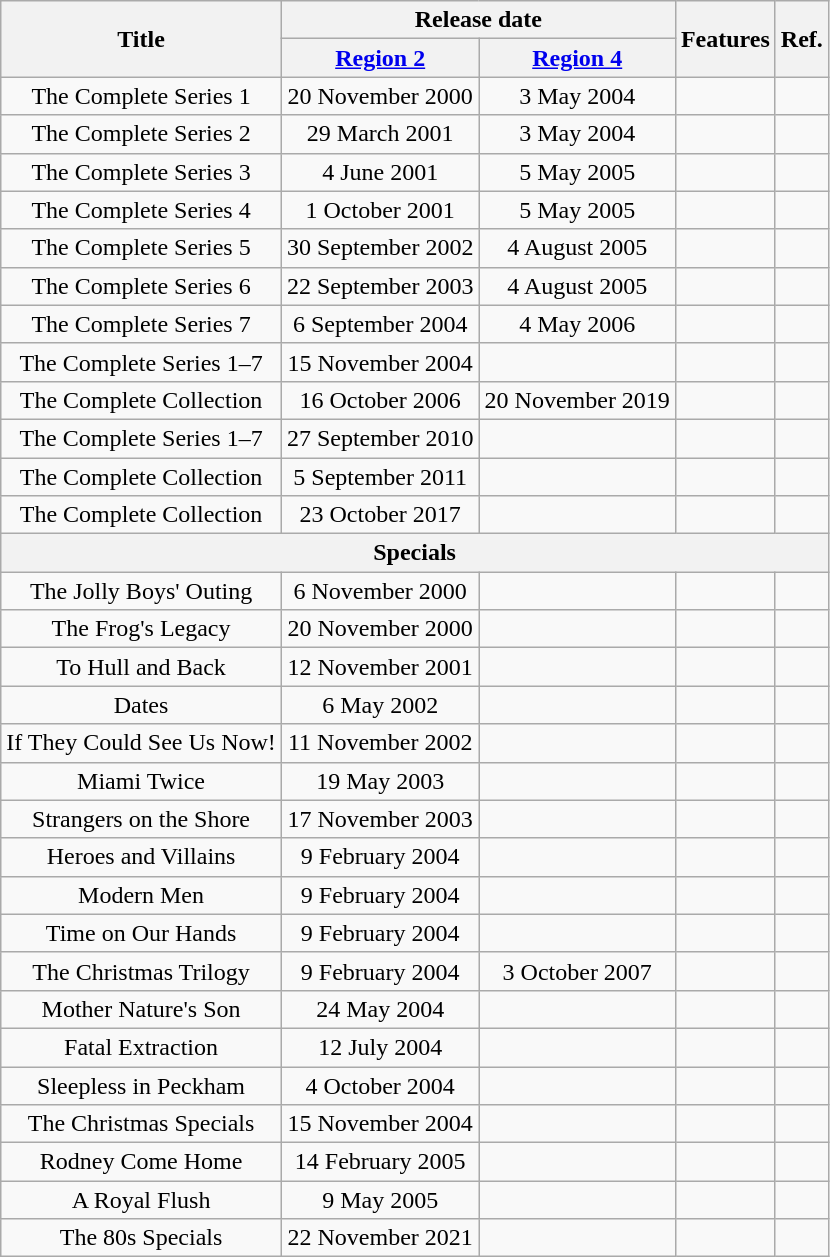<table class="wikitable" style="text-align:center;">
<tr>
<th rowspan="2">Title</th>
<th colspan="2">Release date</th>
<th rowspan="2">Features</th>
<th rowspan="2">Ref.</th>
</tr>
<tr>
<th><a href='#'>Region 2</a></th>
<th><a href='#'>Region 4</a></th>
</tr>
<tr>
<td>The Complete Series 1</td>
<td>20 November 2000</td>
<td>3 May 2004</td>
<td></td>
<td></td>
</tr>
<tr>
<td>The Complete Series 2</td>
<td>29 March 2001</td>
<td>3 May 2004</td>
<td><br></td>
<td></td>
</tr>
<tr>
<td>The Complete Series 3</td>
<td>4 June 2001</td>
<td>5 May 2005</td>
<td></td>
<td></td>
</tr>
<tr>
<td>The Complete Series 4</td>
<td>1 October 2001</td>
<td>5 May 2005</td>
<td></td>
<td></td>
</tr>
<tr>
<td>The Complete Series 5</td>
<td>30 September 2002</td>
<td>4 August 2005</td>
<td></td>
<td></td>
</tr>
<tr>
<td>The Complete Series 6</td>
<td>22 September 2003</td>
<td>4 August 2005</td>
<td></td>
<td></td>
</tr>
<tr>
<td>The Complete Series 7</td>
<td>6 September 2004</td>
<td>4 May 2006</td>
<td></td>
<td></td>
</tr>
<tr>
<td>The Complete Series 1–7</td>
<td>15 November 2004</td>
<td></td>
<td></td>
<td></td>
</tr>
<tr>
<td>The Complete Collection</td>
<td>16 October 2006</td>
<td>20 November 2019</td>
<td></td>
<td></td>
</tr>
<tr>
<td>The Complete Series 1–7 </td>
<td>27 September 2010</td>
<td></td>
<td></td>
<td></td>
</tr>
<tr>
<td>The Complete Collection </td>
<td>5 September 2011</td>
<td></td>
<td></td>
<td></td>
</tr>
<tr>
<td>The Complete Collection </td>
<td>23 October 2017</td>
<td></td>
<td></td>
<td></td>
</tr>
<tr>
<th colspan="5">Specials</th>
</tr>
<tr>
<td>The Jolly Boys' Outing</td>
<td>6 November 2000</td>
<td></td>
<td></td>
<td></td>
</tr>
<tr>
<td>The Frog's Legacy</td>
<td>20 November 2000</td>
<td></td>
<td></td>
<td></td>
</tr>
<tr>
<td>To Hull and Back</td>
<td>12 November 2001</td>
<td></td>
<td></td>
<td></td>
</tr>
<tr>
<td>Dates</td>
<td>6 May 2002</td>
<td></td>
<td></td>
<td></td>
</tr>
<tr>
<td>If They Could See Us Now!</td>
<td>11 November 2002</td>
<td></td>
<td></td>
<td></td>
</tr>
<tr>
<td>Miami Twice</td>
<td>19 May 2003</td>
<td></td>
<td></td>
<td></td>
</tr>
<tr>
<td>Strangers on the Shore</td>
<td>17 November 2003</td>
<td></td>
<td></td>
<td></td>
</tr>
<tr>
<td>Heroes and Villains</td>
<td>9 February 2004</td>
<td></td>
<td></td>
<td></td>
</tr>
<tr>
<td>Modern Men</td>
<td>9 February 2004</td>
<td></td>
<td></td>
<td></td>
</tr>
<tr>
<td>Time on Our Hands</td>
<td>9 February 2004</td>
<td></td>
<td></td>
<td></td>
</tr>
<tr>
<td>The Christmas Trilogy</td>
<td>9 February 2004</td>
<td>3 October 2007</td>
<td></td>
<td></td>
</tr>
<tr>
<td>Mother Nature's Son</td>
<td>24 May 2004</td>
<td></td>
<td></td>
<td></td>
</tr>
<tr>
<td>Fatal Extraction</td>
<td>12 July 2004</td>
<td></td>
<td></td>
<td></td>
</tr>
<tr>
<td>Sleepless in Peckham</td>
<td>4 October 2004</td>
<td></td>
<td></td>
<td></td>
</tr>
<tr>
<td>The Christmas Specials</td>
<td>15 November 2004</td>
<td></td>
<td></td>
<td></td>
</tr>
<tr>
<td>Rodney Come Home</td>
<td>14 February 2005</td>
<td></td>
<td></td>
<td></td>
</tr>
<tr>
<td>A Royal Flush</td>
<td>9 May 2005</td>
<td></td>
<td></td>
<td></td>
</tr>
<tr>
<td>The 80s Specials </td>
<td>22 November 2021</td>
<td></td>
<td></td>
<td></td>
</tr>
</table>
